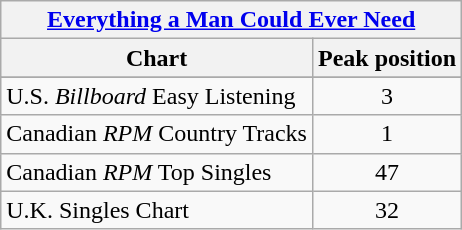<table class="wikitable">
<tr>
<th colspan=2><a href='#'>Everything a Man Could Ever Need</a></th>
</tr>
<tr>
<th align="left">Chart</th>
<th align="center">Peak position</th>
</tr>
<tr>
</tr>
<tr>
</tr>
<tr>
<td align="left">U.S. <em>Billboard</em> Easy Listening</td>
<td align="center">3</td>
</tr>
<tr>
<td align="left">Canadian <em>RPM</em> Country Tracks</td>
<td align="center">1</td>
</tr>
<tr>
<td align="left">Canadian <em>RPM</em> Top Singles</td>
<td align="center">47</td>
</tr>
<tr>
<td align="left">U.K. Singles Chart</td>
<td align="center">32</td>
</tr>
</table>
